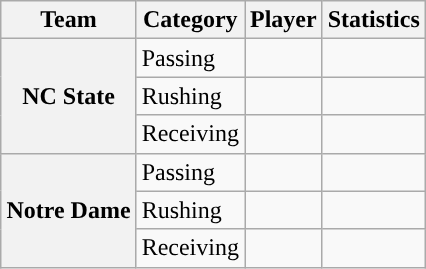<table class="wikitable" style="float:right">
<tr>
<th>Team</th>
<th>Category</th>
<th>Player</th>
<th>Statistics</th>
</tr>
<tr>
<th rowspan=3>NC State</th>
<td>Passing</td>
<td></td>
<td></td>
</tr>
<tr>
<td>Rushing</td>
<td></td>
<td></td>
</tr>
<tr>
<td>Receiving</td>
<td></td>
<td></td>
</tr>
<tr>
<th rowspan=3>Notre Dame</th>
<td>Passing</td>
<td></td>
<td></td>
</tr>
<tr>
<td>Rushing</td>
<td></td>
<td></td>
</tr>
<tr>
<td>Receiving</td>
<td></td>
<td></td>
</tr>
</table>
